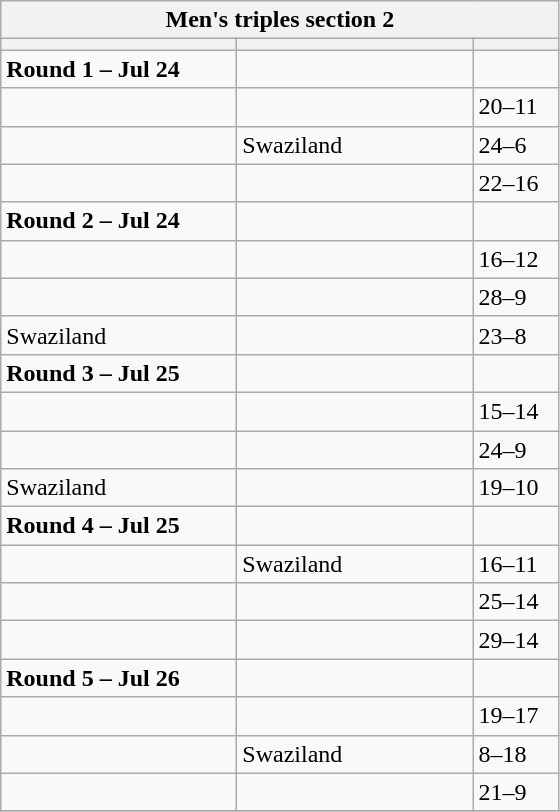<table class="wikitable">
<tr>
<th colspan="3">Men's triples section 2</th>
</tr>
<tr>
<th width=150></th>
<th width=150></th>
<th width=50></th>
</tr>
<tr>
<td><strong>Round 1 – Jul 24</strong></td>
<td></td>
<td></td>
</tr>
<tr>
<td></td>
<td></td>
<td>20–11</td>
</tr>
<tr>
<td></td>
<td> Swaziland</td>
<td>24–6</td>
</tr>
<tr>
<td></td>
<td></td>
<td>22–16</td>
</tr>
<tr>
<td><strong>Round 2 – Jul 24</strong></td>
<td></td>
<td></td>
</tr>
<tr>
<td></td>
<td></td>
<td>16–12</td>
</tr>
<tr>
<td></td>
<td></td>
<td>28–9</td>
</tr>
<tr>
<td> Swaziland</td>
<td></td>
<td>23–8</td>
</tr>
<tr>
<td><strong>Round 3 – Jul 25</strong></td>
<td></td>
<td></td>
</tr>
<tr>
<td></td>
<td></td>
<td>15–14</td>
</tr>
<tr>
<td></td>
<td></td>
<td>24–9</td>
</tr>
<tr>
<td> Swaziland</td>
<td></td>
<td>19–10</td>
</tr>
<tr>
<td><strong>Round 4 – Jul 25</strong></td>
<td></td>
<td></td>
</tr>
<tr>
<td></td>
<td> Swaziland</td>
<td>16–11</td>
</tr>
<tr>
<td></td>
<td></td>
<td>25–14</td>
</tr>
<tr>
<td></td>
<td></td>
<td>29–14</td>
</tr>
<tr>
<td><strong>Round 5 – Jul 26</strong></td>
<td></td>
<td></td>
</tr>
<tr>
<td></td>
<td></td>
<td>19–17</td>
</tr>
<tr>
<td></td>
<td> Swaziland</td>
<td>8–18</td>
</tr>
<tr>
<td></td>
<td></td>
<td>21–9</td>
</tr>
<tr>
</tr>
</table>
